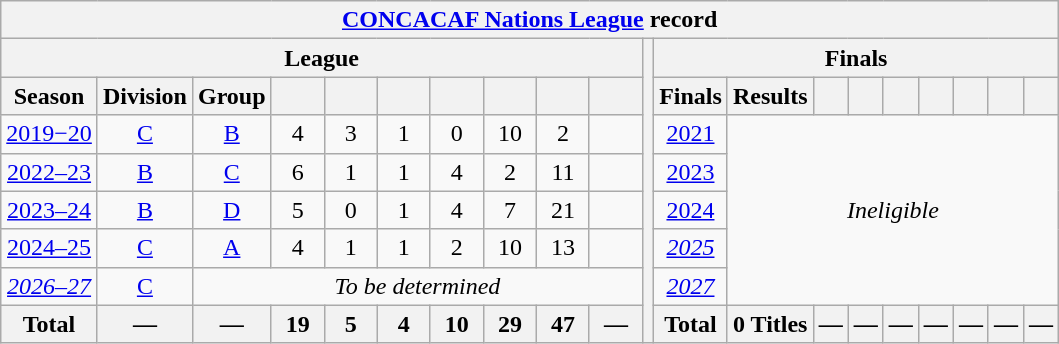<table class="wikitable" style="text-align: center;">
<tr>
<th colspan="20"><a href='#'>CONCACAF Nations League</a> record</th>
</tr>
<tr>
<th colspan="10">League</th>
<th rowspan="8"></th>
<th colspan="9">Finals</th>
</tr>
<tr>
<th>Season</th>
<th>Division</th>
<th>Group</th>
<th width="28"></th>
<th width="28"></th>
<th width="28"></th>
<th width="28"></th>
<th width="28"></th>
<th width="28"></th>
<th width="28"></th>
<th>Finals</th>
<th>Results</th>
<th></th>
<th></th>
<th></th>
<th></th>
<th></th>
<th></th>
<th></th>
</tr>
<tr>
<td><a href='#'>2019−20</a></td>
<td><a href='#'>C</a></td>
<td><a href='#'>B</a></td>
<td>4</td>
<td>3</td>
<td>1</td>
<td>0</td>
<td>10</td>
<td>2</td>
<td></td>
<td> <a href='#'>2021</a></td>
<td colspan="8" rowspan="5"><em>Ineligible</em></td>
</tr>
<tr>
<td><a href='#'>2022–23</a></td>
<td><a href='#'>B</a></td>
<td><a href='#'>C</a></td>
<td>6</td>
<td>1</td>
<td>1</td>
<td>4</td>
<td>2</td>
<td>11</td>
<td></td>
<td> <a href='#'>2023</a></td>
</tr>
<tr>
<td><a href='#'>2023–24</a></td>
<td><a href='#'>B</a></td>
<td><a href='#'>D</a></td>
<td>5</td>
<td>0</td>
<td>1</td>
<td>4</td>
<td>7</td>
<td>21</td>
<td></td>
<td> <a href='#'>2024</a></td>
</tr>
<tr>
<td><a href='#'>2024–25</a></td>
<td><a href='#'>C</a></td>
<td><a href='#'>A</a></td>
<td>4</td>
<td>1</td>
<td>1</td>
<td>2</td>
<td>10</td>
<td>13</td>
<td></td>
<td> <a href='#'><em>2025</em></a></td>
</tr>
<tr>
<td><em><a href='#'>2026–27</a></em></td>
<td><a href='#'>C</a></td>
<td colspan="8"><em>To be determined</em></td>
<td> <em><a href='#'>2027</a></em></td>
</tr>
<tr>
<th>Total</th>
<th><strong>—</strong></th>
<th><strong>—</strong></th>
<th>19</th>
<th>5</th>
<th>4</th>
<th>10</th>
<th>29</th>
<th>47</th>
<th><strong>—</strong></th>
<th>Total</th>
<th>0 Titles</th>
<th><strong>—</strong></th>
<th><strong>—</strong></th>
<th><strong>—</strong></th>
<th><strong>—</strong></th>
<th><strong>—</strong></th>
<th><strong>—</strong></th>
<th><strong>—</strong></th>
</tr>
</table>
